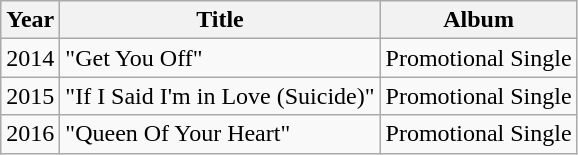<table class="wikitable sortable">
<tr>
<th>Year</th>
<th>Title</th>
<th>Album</th>
</tr>
<tr>
<td>2014</td>
<td>"Get You Off" <br></td>
<td>Promotional Single</td>
</tr>
<tr>
<td>2015</td>
<td>"If I Said I'm in Love (Suicide)" <br></td>
<td>Promotional Single</td>
</tr>
<tr>
<td>2016</td>
<td>"Queen Of Your Heart" <br></td>
<td>Promotional Single</td>
</tr>
</table>
